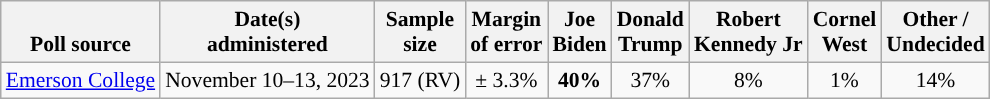<table class="wikitable sortable mw-datatable" style="font-size:90%;text-align:center;line-height:17px">
<tr valign=bottom>
<th>Poll source</th>
<th>Date(s)<br>administered</th>
<th>Sample<br>size</th>
<th>Margin<br>of error</th>
<th class="unsortable">Joe<br>Biden<br></th>
<th class="unsortable">Donald<br>Trump<br></th>
<th class="unsortable">Robert<br>Kennedy Jr<br></th>
<th class="unsortable">Cornel<br>West<br></th>
<th class="unsortable">Other /<br>Undecided</th>
</tr>
<tr>
<td style="text-align:left;"><a href='#'>Emerson College</a></td>
<td data-sort-value="2023-11-15">November 10–13, 2023</td>
<td>917 (RV)</td>
<td>± 3.3%</td>
<td style="color:black;background-color:"><strong>40%</strong></td>
<td>37%</td>
<td>8%</td>
<td>1%</td>
<td>14%</td>
</tr>
</table>
